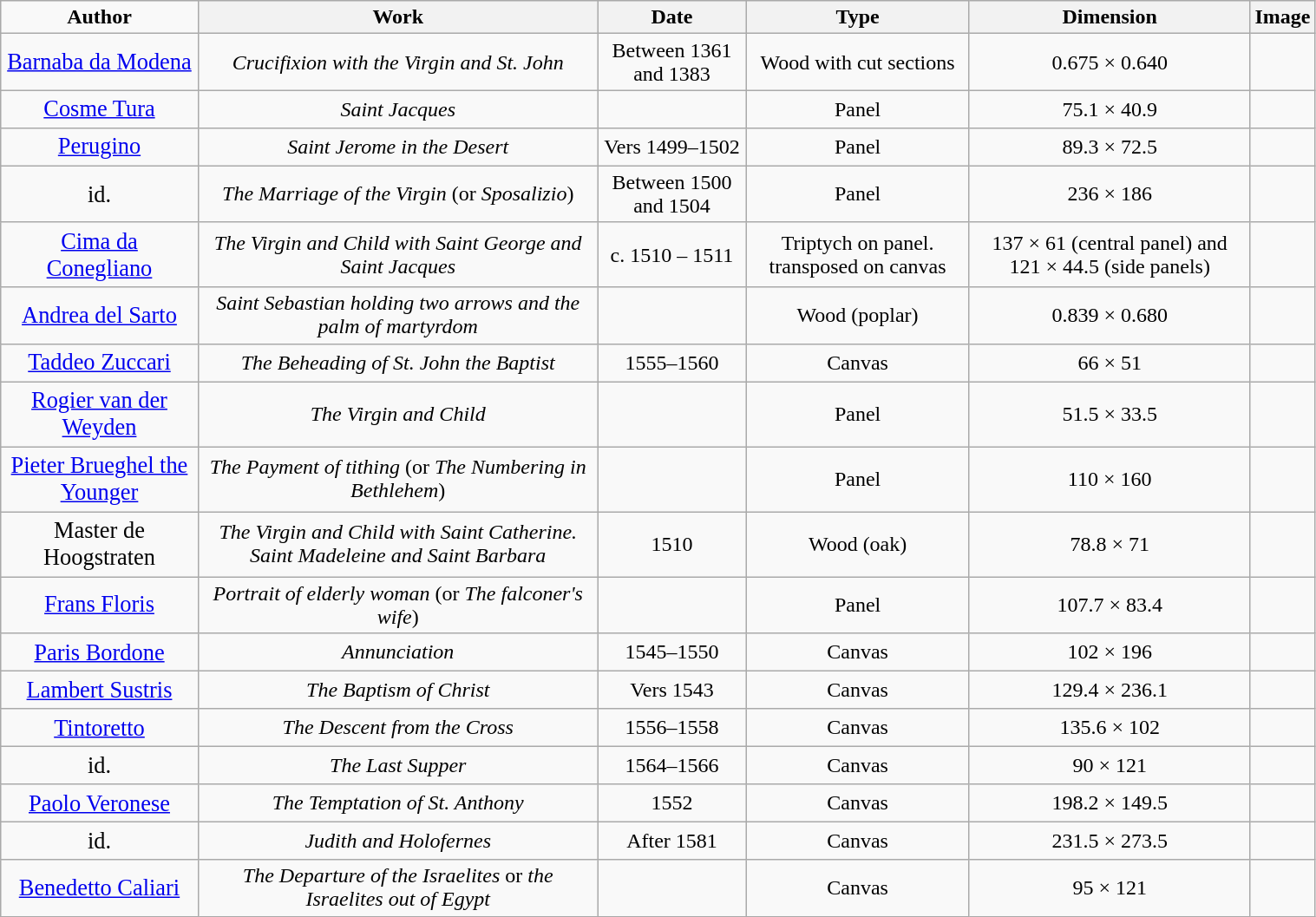<table class="wikitable" style="text-align:center; width:80%;">
<tr>
<th style="color:black; background-color:transparent;">Author</th>
<th>Work</th>
<th>Date</th>
<th>Type</th>
<th>Dimension</th>
<th>Image</th>
</tr>
<tr>
<td style="font-size:110%;"><a href='#'>Barnaba da Modena</a></td>
<td><em>Crucifixion with the Virgin and St. John</em></td>
<td>Between 1361 and 1383</td>
<td>Wood with cut sections</td>
<td>0.675 × 0.640</td>
<td></td>
</tr>
<tr>
<td style="font-size:110%;"><a href='#'>Cosme Tura</a></td>
<td><em>Saint Jacques</em></td>
<td></td>
<td>Panel</td>
<td>75.1 × 40.9</td>
<td></td>
</tr>
<tr>
<td style="font-size:110%;"><a href='#'>Perugino</a></td>
<td><em>Saint Jerome in the Desert</em></td>
<td>Vers 1499–1502</td>
<td>Panel</td>
<td>89.3 × 72.5</td>
<td></td>
</tr>
<tr>
<td style="font-size:110%;">id.</td>
<td><em>The Marriage of the Virgin</em> (or <em>Sposalizio</em>)</td>
<td>Between 1500 and 1504</td>
<td>Panel</td>
<td>236 × 186</td>
<td></td>
</tr>
<tr>
<td style="font-size:110%;"><a href='#'>Cima da Conegliano</a></td>
<td><em>The Virgin and Child with Saint George and Saint Jacques</em></td>
<td>c. 1510 – 1511</td>
<td>Triptych on panel. transposed on canvas</td>
<td>137 × 61 (central panel) and 121 × 44.5 (side panels)</td>
<td></td>
</tr>
<tr>
<td style="font-size:110%;"><a href='#'>Andrea del Sarto</a></td>
<td><em>Saint Sebastian holding two arrows and the palm of martyrdom</em></td>
<td></td>
<td>Wood (poplar)</td>
<td>0.839 × 0.680</td>
<td></td>
</tr>
<tr>
<td style="font-size:110%;"><a href='#'>Taddeo Zuccari</a></td>
<td><em>The Beheading of St. John the Baptist</em></td>
<td>1555–1560</td>
<td>Canvas</td>
<td>66 × 51</td>
<td></td>
</tr>
<tr>
<td style="font-size:110%;"><a href='#'>Rogier van der Weyden</a></td>
<td><em>The Virgin and Child</em></td>
<td></td>
<td>Panel</td>
<td>51.5 × 33.5</td>
<td></td>
</tr>
<tr>
<td style="font-size:110%;"><a href='#'>Pieter Brueghel the Younger</a></td>
<td><em>The Payment of tithing</em> (or <em>The Numbering in Bethlehem</em>)</td>
<td></td>
<td>Panel</td>
<td>110 × 160</td>
<td></td>
</tr>
<tr>
<td style="font-size:110%;">Master de Hoogstraten</td>
<td><em>The Virgin and Child with Saint Catherine. Saint Madeleine and Saint Barbara</em></td>
<td>1510</td>
<td>Wood (oak)</td>
<td>78.8 × 71</td>
<td></td>
</tr>
<tr>
<td style="font-size:110%;"><a href='#'>Frans Floris</a></td>
<td><em>Portrait of elderly woman</em> (or <em>The falconer's wife</em>)</td>
<td></td>
<td>Panel</td>
<td>107.7 × 83.4</td>
<td></td>
</tr>
<tr>
<td style="font-size:110%;"><a href='#'>Paris Bordone</a></td>
<td><em>Annunciation</em></td>
<td>1545–1550</td>
<td>Canvas</td>
<td>102 × 196</td>
<td></td>
</tr>
<tr>
<td style="font-size:110%;"><a href='#'>Lambert Sustris</a></td>
<td><em>The Baptism of Christ</em></td>
<td>Vers 1543</td>
<td>Canvas</td>
<td>129.4 × 236.1</td>
<td></td>
</tr>
<tr>
<td style="font-size:110%;"><a href='#'>Tintoretto</a></td>
<td><em>The Descent from the Cross</em></td>
<td>1556–1558</td>
<td>Canvas</td>
<td>135.6 × 102</td>
<td></td>
</tr>
<tr>
<td style="font-size:110%;">id.</td>
<td><em>The Last Supper</em></td>
<td>1564–1566</td>
<td>Canvas</td>
<td>90 × 121</td>
<td></td>
</tr>
<tr>
<td style="font-size:110%;"><a href='#'>Paolo Veronese</a></td>
<td><em>The Temptation of St. Anthony</em></td>
<td>1552</td>
<td>Canvas</td>
<td>198.2 × 149.5</td>
<td></td>
</tr>
<tr>
<td style="font-size:110%;">id.</td>
<td><em>Judith and Holofernes</em></td>
<td>After 1581</td>
<td>Canvas</td>
<td>231.5 × 273.5</td>
<td></td>
</tr>
<tr>
<td style="font-size:110%;"><a href='#'>Benedetto Caliari</a></td>
<td><em>The Departure of the Israelites</em> or <em>the Israelites out of Egypt</em></td>
<td></td>
<td>Canvas</td>
<td>95 × 121</td>
<td></td>
</tr>
</table>
